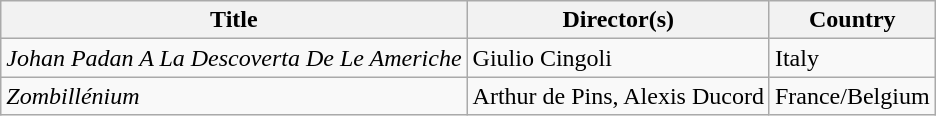<table class="wikitable sortable">
<tr>
<th>Title</th>
<th>Director(s)</th>
<th>Country</th>
</tr>
<tr>
<td><em>Johan Padan A La Descoverta De Le Americhe</em></td>
<td>Giulio Cingoli</td>
<td>Italy</td>
</tr>
<tr>
<td><em>Zombillénium</em></td>
<td>Arthur de Pins, Alexis Ducord</td>
<td>France/Belgium</td>
</tr>
</table>
